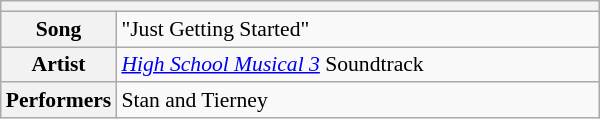<table class="wikitable" style="font-size: 90%" width=400px>
<tr>
<th colspan=2></th>
</tr>
<tr>
<th width=10%>Song</th>
<td>"Just Getting Started"</td>
</tr>
<tr>
<th width=10%>Artist</th>
<td><em><a href='#'>High School Musical 3</a></em> Soundtrack</td>
</tr>
<tr>
<th width=10%>Performers</th>
<td>Stan and Tierney</td>
</tr>
</table>
